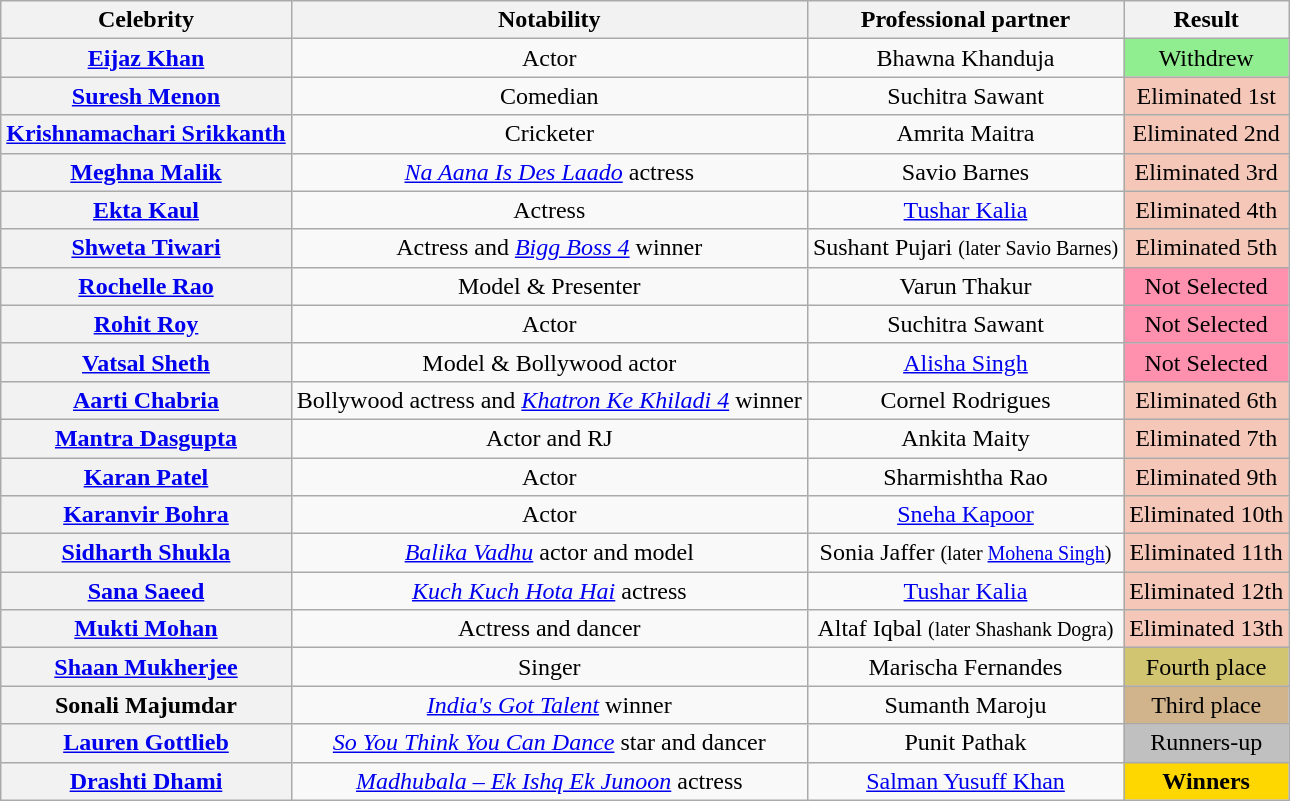<table class="wikitable sortable" style="text-align:center;">
<tr>
<th scope="col">Celebrity</th>
<th scope="col" class="unsortable">Notability</th>
<th scope="col">Professional partner</th>
<th scope="col">Result</th>
</tr>
<tr>
<th><a href='#'>Eijaz Khan</a></th>
<td>Actor</td>
<td>Bhawna Khanduja</td>
<td bgcolor=lightgreen>Withdrew<br></td>
</tr>
<tr>
<th><a href='#'>Suresh Menon</a></th>
<td>Comedian</td>
<td>Suchitra Sawant</td>
<td bgcolor="f4c7b8">Eliminated 1st<br></td>
</tr>
<tr>
<th><a href='#'>Krishnamachari Srikkanth</a></th>
<td>Cricketer</td>
<td>Amrita Maitra</td>
<td bgcolor="f4c7b8">Eliminated 2nd<br></td>
</tr>
<tr>
<th><a href='#'>Meghna Malik</a></th>
<td><em><a href='#'>Na Aana Is Des Laado</a></em> actress</td>
<td>Savio Barnes</td>
<td bgcolor="f4c7b8">Eliminated 3rd<br></td>
</tr>
<tr>
<th><a href='#'>Ekta Kaul</a></th>
<td>Actress</td>
<td><a href='#'>Tushar Kalia</a></td>
<td bgcolor="f4c7b8">Eliminated 4th<br></td>
</tr>
<tr>
<th><a href='#'>Shweta Tiwari</a></th>
<td>Actress and <em><a href='#'>Bigg Boss 4</a></em> winner</td>
<td>Sushant Pujari <small>(later Savio Barnes)</small></td>
<td bgcolor="f4c7b8">Eliminated 5th<br></td>
</tr>
<tr>
<th><a href='#'>Rochelle Rao</a></th>
<td>Model & Presenter</td>
<td>Varun Thakur</td>
<td bgcolor="FF91AF">Not Selected<br></td>
</tr>
<tr>
<th><a href='#'>Rohit Roy</a></th>
<td>Actor</td>
<td>Suchitra Sawant</td>
<td bgcolor="FF91AF">Not Selected<br></td>
</tr>
<tr>
<th><a href='#'>Vatsal Sheth</a></th>
<td>Model & Bollywood actor</td>
<td><a href='#'>Alisha Singh</a></td>
<td bgcolor="FF91AF">Not Selected<br></td>
</tr>
<tr>
<th><a href='#'>Aarti Chabria</a></th>
<td>Bollywood actress and <em><a href='#'>Khatron Ke Khiladi 4</a></em> winner</td>
<td>Cornel Rodrigues</td>
<td bgcolor="f4c7b8">Eliminated 6th<br></td>
</tr>
<tr>
<th><a href='#'>Mantra Dasgupta</a></th>
<td>Actor and RJ</td>
<td>Ankita Maity</td>
<td bgcolor="f4c7b8">Eliminated 7th<br></td>
</tr>
<tr>
<th><a href='#'>Karan Patel</a></th>
<td>Actor</td>
<td>Sharmishtha Rao</td>
<td bgcolor="f4c7b8">Eliminated 9th<br></td>
</tr>
<tr>
<th><a href='#'>Karanvir Bohra</a></th>
<td>Actor</td>
<td><a href='#'>Sneha Kapoor</a></td>
<td bgcolor="f4c7b8">Eliminated 10th<br></td>
</tr>
<tr>
<th><a href='#'>Sidharth Shukla</a></th>
<td><em><a href='#'>Balika Vadhu</a></em> actor and model</td>
<td>Sonia Jaffer <small>(later <a href='#'>Mohena Singh</a>)</small></td>
<td bgcolor="f4c7b8">Eliminated 11th<br></td>
</tr>
<tr>
<th><a href='#'>Sana Saeed</a></th>
<td><em><a href='#'>Kuch Kuch Hota Hai</a></em> actress</td>
<td><a href='#'>Tushar Kalia</a></td>
<td bgcolor="f4c7b8">Eliminated 12th<br></td>
</tr>
<tr>
<th><a href='#'>Mukti Mohan</a></th>
<td>Actress and dancer</td>
<td>Altaf Iqbal <small>(later Shashank Dogra)</small></td>
<td bgcolor="f4c7b8">Eliminated 13th<br></td>
</tr>
<tr>
<th><a href='#'>Shaan Mukherjee</a></th>
<td>Singer</td>
<td>Marischa Fernandes</td>
<td style="background:#d1c571;">Fourth place<br></td>
</tr>
<tr>
<th>Sonali Majumdar</th>
<td><em><a href='#'>India's Got Talent</a></em> winner</td>
<td>Sumanth Maroju</td>
<td bgcolor="tan">Third place<br></td>
</tr>
<tr>
<th><a href='#'>Lauren Gottlieb</a></th>
<td><em><a href='#'>So You Think You Can Dance</a></em> star and dancer</td>
<td>Punit Pathak</td>
<td bgcolor="silver">Runners-up<br></td>
</tr>
<tr>
<th><a href='#'>Drashti Dhami</a></th>
<td><em><a href='#'>Madhubala – Ek Ishq Ek Junoon</a></em> actress</td>
<td><a href='#'>Salman Yusuff Khan</a></td>
<td bgcolor="gold"><strong>Winners</strong><br></td>
</tr>
</table>
